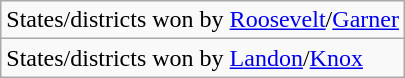<table class="wikitable">
<tr>
<td>States/districts won by <a href='#'>Roosevelt</a>/<a href='#'>Garner</a></td>
</tr>
<tr>
<td>States/districts won by <a href='#'>Landon</a>/<a href='#'>Knox</a></td>
</tr>
</table>
